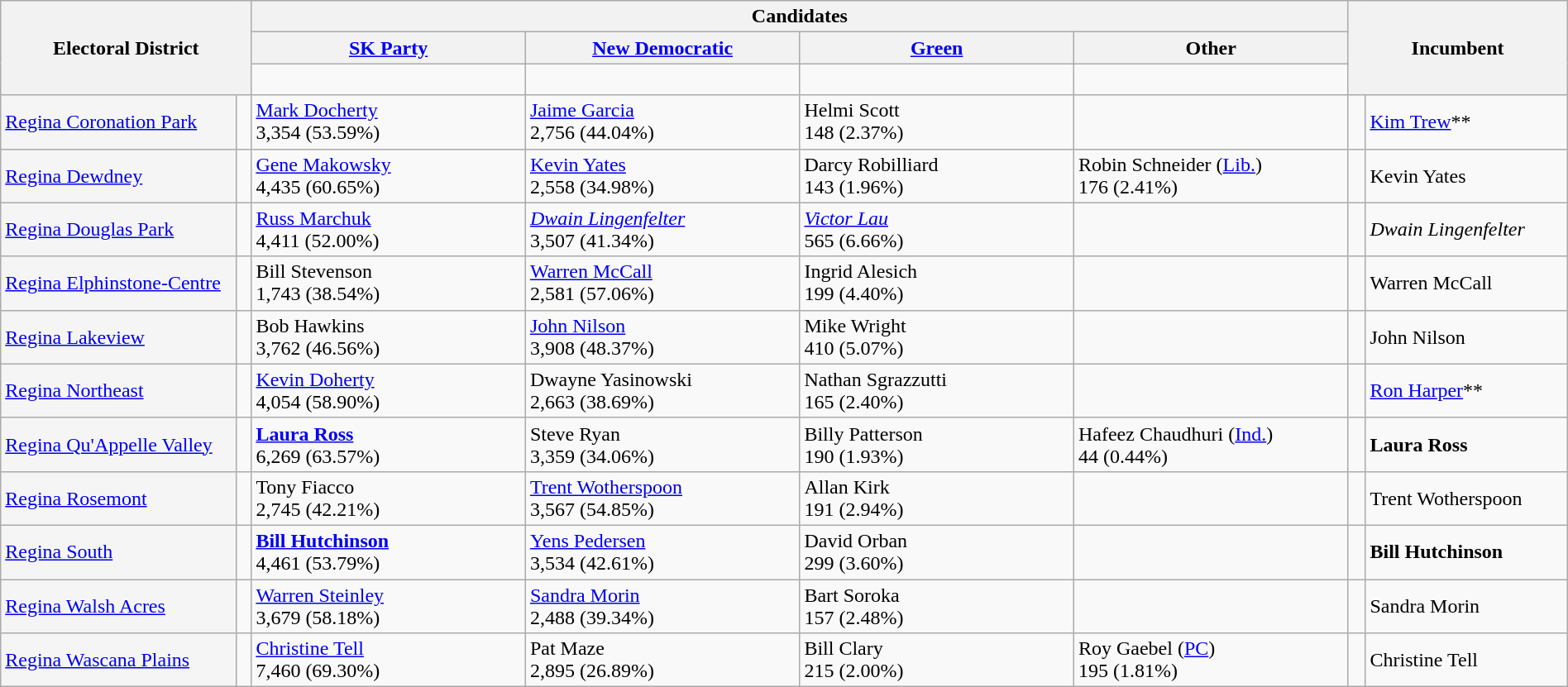<table class="wikitable" style="width:100%;">
<tr>
<th style="width:16%;" rowspan="3" colspan="2">Electoral District</th>
<th colspan=4>Candidates</th>
<th style="width:14%;" rowspan="3" colspan="2">Incumbent</th>
</tr>
<tr>
<th style="width:17.5%;"><a href='#'>SK Party</a></th>
<th style="width:17.5%;"><a href='#'>New Democratic</a></th>
<th style="width:17.5%;"><a href='#'>Green</a></th>
<th style="width:17.5%;">Other</th>
</tr>
<tr>
<td width=17.5% > </td>
<td width=17.5% > </td>
<td width=17.5% > </td>
<td width=17.5% > </td>
</tr>
<tr>
<td style="background:whitesmoke;"><a href='#'>Regina Coronation Park</a></td>
<td> </td>
<td><a href='#'>Mark Docherty</a> <br>3,354 (53.59%)</td>
<td><a href='#'>Jaime Garcia</a> <br>2,756 (44.04%)</td>
<td>Helmi Scott <br>148 (2.37%)</td>
<td></td>
<td> </td>
<td><a href='#'>Kim Trew</a>**</td>
</tr>
<tr>
<td style="background:whitesmoke;"><a href='#'>Regina Dewdney</a></td>
<td> </td>
<td><a href='#'>Gene Makowsky</a> <br>4,435 (60.65%)</td>
<td><a href='#'>Kevin Yates</a> <br>2,558 (34.98%)</td>
<td>Darcy Robilliard <br>143 (1.96%)</td>
<td>Robin Schneider (<a href='#'>Lib.</a>)<br>176 (2.41%)</td>
<td> </td>
<td>Kevin Yates</td>
</tr>
<tr>
<td style="background:whitesmoke;"><a href='#'>Regina Douglas Park</a></td>
<td> </td>
<td><a href='#'>Russ Marchuk</a><br>4,411 (52.00%)</td>
<td><em><a href='#'>Dwain Lingenfelter</a></em><br>3,507 (41.34%)</td>
<td><em><a href='#'>Victor Lau</a></em><br>565 (6.66%)</td>
<td></td>
<td> </td>
<td><em>Dwain Lingenfelter</em></td>
</tr>
<tr>
<td style="background:whitesmoke;"><a href='#'>Regina Elphinstone-Centre</a></td>
<td> </td>
<td>Bill Stevenson <br>1,743 (38.54%)</td>
<td><a href='#'>Warren McCall</a> <br>2,581 (57.06%)</td>
<td>Ingrid Alesich <br>199 (4.40%)</td>
<td></td>
<td> </td>
<td>Warren McCall</td>
</tr>
<tr>
<td style="background:whitesmoke;"><a href='#'>Regina Lakeview</a></td>
<td> </td>
<td>Bob Hawkins <br>3,762 (46.56%)</td>
<td><a href='#'>John Nilson</a> <br>3,908 (48.37%)</td>
<td>Mike Wright <br>410 (5.07%)</td>
<td></td>
<td> </td>
<td>John Nilson</td>
</tr>
<tr>
<td style="background:whitesmoke;"><a href='#'>Regina Northeast</a></td>
<td> </td>
<td><a href='#'>Kevin Doherty</a> <br>4,054 (58.90%)</td>
<td>Dwayne Yasinowski <br>2,663 (38.69%)</td>
<td>Nathan Sgrazzutti <br>165 (2.40%)</td>
<td></td>
<td> </td>
<td><a href='#'>Ron Harper</a>**</td>
</tr>
<tr>
<td style="background:whitesmoke;"><a href='#'>Regina Qu'Appelle Valley</a></td>
<td> </td>
<td><strong><a href='#'>Laura Ross</a></strong> <br>6,269 (63.57%)</td>
<td>Steve Ryan <br>3,359 (34.06%)</td>
<td>Billy Patterson <br>190 (1.93%)</td>
<td>Hafeez Chaudhuri (<a href='#'>Ind.</a>)<br>44 (0.44%)</td>
<td> </td>
<td><strong>Laura Ross</strong></td>
</tr>
<tr>
<td style="background:whitesmoke;"><a href='#'>Regina Rosemont</a></td>
<td> </td>
<td>Tony Fiacco <br>2,745 (42.21%)</td>
<td><a href='#'>Trent Wotherspoon</a> <br>3,567 (54.85%)</td>
<td>Allan Kirk <br>191 (2.94%)</td>
<td></td>
<td> </td>
<td>Trent Wotherspoon</td>
</tr>
<tr>
<td style="background:whitesmoke;"><a href='#'>Regina South</a></td>
<td> </td>
<td><strong><a href='#'>Bill Hutchinson</a></strong><br>4,461 (53.79%)</td>
<td><a href='#'>Yens Pedersen</a><br>3,534 (42.61%)</td>
<td>David Orban <br>299 (3.60%)</td>
<td></td>
<td> </td>
<td><strong>Bill Hutchinson</strong></td>
</tr>
<tr>
<td style="background:whitesmoke;"><a href='#'>Regina Walsh Acres</a></td>
<td> </td>
<td><a href='#'>Warren Steinley</a> <br>3,679 (58.18%)</td>
<td><a href='#'>Sandra Morin</a> <br>2,488 (39.34%)</td>
<td>Bart Soroka <br>157 (2.48%)</td>
<td></td>
<td> </td>
<td>Sandra Morin</td>
</tr>
<tr>
<td style="background:whitesmoke;"><a href='#'>Regina Wascana Plains</a></td>
<td> </td>
<td><a href='#'>Christine Tell</a> <br>7,460 (69.30%)</td>
<td>Pat Maze <br>2,895 (26.89%)</td>
<td>Bill Clary <br>215 (2.00%)</td>
<td>Roy Gaebel (<a href='#'>PC</a>)<br>195 (1.81%)</td>
<td> </td>
<td>Christine Tell</td>
</tr>
</table>
